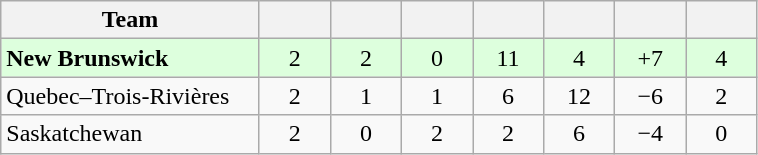<table class="wikitable" style="text-align:center;">
<tr>
<th width=165>Team</th>
<th width=40></th>
<th width=40></th>
<th width=40></th>
<th width=40></th>
<th width=40></th>
<th width=40></th>
<th width=40></th>
</tr>
<tr style="background:#ddffdd">
<td style="text-align:left;"><strong>New Brunswick</strong></td>
<td>2</td>
<td>2</td>
<td>0</td>
<td>11</td>
<td>4</td>
<td>+7</td>
<td>4</td>
</tr>
<tr>
<td style="text-align:left;">Quebec–Trois-Rivières</td>
<td>2</td>
<td>1</td>
<td>1</td>
<td>6</td>
<td>12</td>
<td>−6</td>
<td>2</td>
</tr>
<tr>
<td style="text-align:left;">Saskatchewan</td>
<td>2</td>
<td>0</td>
<td>2</td>
<td>2</td>
<td>6</td>
<td>−4</td>
<td>0</td>
</tr>
</table>
